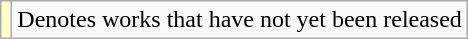<table class="wikitable">
<tr>
<td style="background:#ffc;"></td>
<td>Denotes works that have not yet been released</td>
</tr>
</table>
